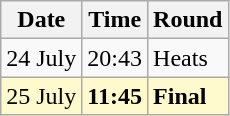<table class="wikitable">
<tr>
<th>Date</th>
<th>Time</th>
<th>Round</th>
</tr>
<tr>
<td>24 July</td>
<td>20:43</td>
<td>Heats</td>
</tr>
<tr style=background:lemonchiffon>
<td>25 July</td>
<td><strong>11:45</strong></td>
<td><strong>Final</strong></td>
</tr>
</table>
